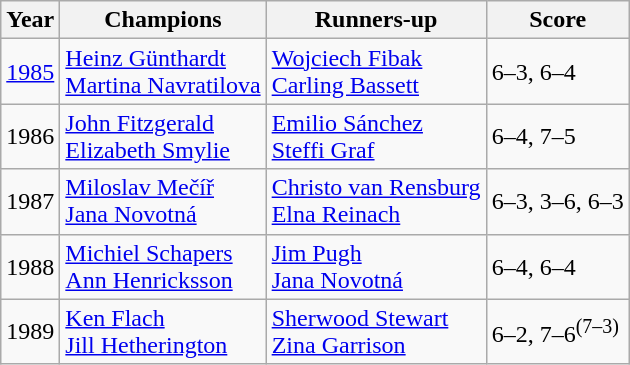<table class=wikitable>
<tr>
<th>Year</th>
<th>Champions</th>
<th>Runners-up</th>
<th>Score</th>
</tr>
<tr>
<td><a href='#'>1985</a></td>
<td> <a href='#'>Heinz Günthardt</a><br> <a href='#'>Martina Navratilova</a></td>
<td> <a href='#'>Wojciech Fibak</a><br> <a href='#'>Carling Bassett</a></td>
<td>6–3, 6–4</td>
</tr>
<tr>
<td>1986</td>
<td> <a href='#'>John Fitzgerald</a><br> <a href='#'>Elizabeth Smylie</a></td>
<td> <a href='#'>Emilio Sánchez</a><br> <a href='#'>Steffi Graf</a></td>
<td>6–4, 7–5</td>
</tr>
<tr>
<td>1987</td>
<td> <a href='#'>Miloslav Mečíř</a><br> <a href='#'>Jana Novotná</a></td>
<td> <a href='#'>Christo van Rensburg</a><br> <a href='#'>Elna Reinach</a></td>
<td>6–3, 3–6, 6–3</td>
</tr>
<tr>
<td>1988</td>
<td> <a href='#'>Michiel Schapers</a><br> <a href='#'>Ann Henricksson</a></td>
<td> <a href='#'>Jim Pugh</a><br> <a href='#'>Jana Novotná</a></td>
<td>6–4, 6–4</td>
</tr>
<tr>
<td>1989</td>
<td> <a href='#'>Ken Flach</a><br> <a href='#'>Jill Hetherington</a></td>
<td> <a href='#'>Sherwood Stewart</a><br> <a href='#'>Zina Garrison</a></td>
<td>6–2, 7–6<sup>(7–3)</sup></td>
</tr>
</table>
